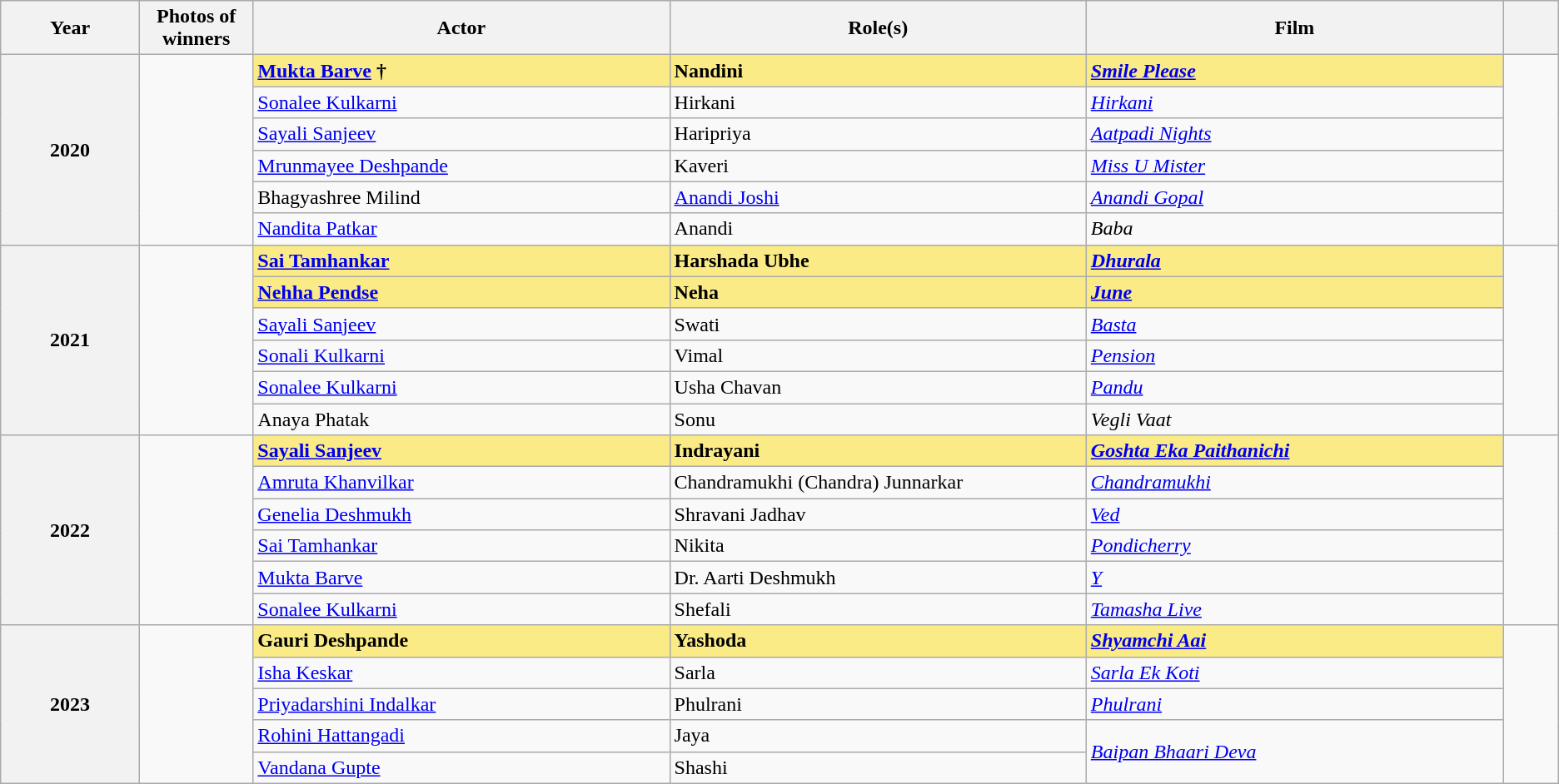<table class="wikitable sortable" style="text-align:left;">
<tr>
<th scope="col" style="width:5%; text-align:center;">Year</th>
<th scope="col" style="width:3%;text-align:center;">Photos of winners</th>
<th scope="col" style="width:15%;text-align:center;">Actor</th>
<th scope="col" style="width:15%;text-align:center;">Role(s)</th>
<th scope="col" style="width:15%;text-align:center;">Film</th>
<th scope="col" style="width:2%;" class="unsortable"></th>
</tr>
<tr>
<th scope="row" rowspan=6 style="text-align:center">2020</th>
<td rowspan=6 style="text-align:center"></td>
<td style="background:#FAEB86;"><strong><a href='#'>Mukta Barve</a> †</strong></td>
<td style="background:#FAEB86;"><strong> Nandini</strong></td>
<td style="background:#FAEB86;"><strong><em><a href='#'>Smile Please</a></em></strong></td>
<td rowspan=6></td>
</tr>
<tr>
<td><a href='#'>Sonalee Kulkarni</a></td>
<td>Hirkani</td>
<td><em><a href='#'>Hirkani</a></em></td>
</tr>
<tr>
<td><a href='#'>Sayali Sanjeev</a></td>
<td>Haripriya</td>
<td><em><a href='#'>Aatpadi Nights</a></em></td>
</tr>
<tr>
<td><a href='#'>Mrunmayee Deshpande</a></td>
<td>Kaveri</td>
<td><em><a href='#'>Miss U Mister</a></em></td>
</tr>
<tr>
<td>Bhagyashree Milind</td>
<td><a href='#'>Anandi Joshi</a></td>
<td><em><a href='#'>Anandi Gopal</a></em></td>
</tr>
<tr>
<td><a href='#'>Nandita Patkar</a></td>
<td>Anandi</td>
<td><em>Baba</em></td>
</tr>
<tr>
<th scope="row" rowspan=6 style="text-align:center">2021</th>
<td rowspan=6 style="text-align:center"><br></td>
<td style="background:#FAEB86;"><strong><a href='#'>Sai Tamhankar</a></strong> </td>
<td style="background:#FAEB86;"><strong>Harshada Ubhe</strong></td>
<td style="background:#FAEB86;"><strong><em><a href='#'>Dhurala</a></em></strong></td>
<td rowspan=6></td>
</tr>
<tr>
<td style="background:#FAEB86;"><strong><a href='#'>Nehha Pendse</a></strong> </td>
<td style="background:#FAEB86;"><strong>Neha</strong></td>
<td style="background:#FAEB86;"><strong><em><a href='#'>June</a></em></strong></td>
</tr>
<tr>
<td><a href='#'>Sayali Sanjeev</a></td>
<td>Swati</td>
<td><em><a href='#'>Basta</a></em></td>
</tr>
<tr>
<td><a href='#'>Sonali Kulkarni</a></td>
<td>Vimal</td>
<td><em><a href='#'>Pension</a></em></td>
</tr>
<tr>
<td><a href='#'>Sonalee Kulkarni</a></td>
<td>Usha Chavan</td>
<td><em><a href='#'>Pandu</a></em></td>
</tr>
<tr>
<td>Anaya Phatak</td>
<td>Sonu</td>
<td><em>Vegli Vaat</em></td>
</tr>
<tr>
<th scope="row" rowspan=6 style="text-align:center">2022</th>
<td rowspan=6 style="text-align:center"></td>
<td style="background:#FAEB86;"><strong><a href='#'>Sayali Sanjeev</a></strong> </td>
<td style="background:#FAEB86;"><strong>Indrayani</strong></td>
<td style="background:#FAEB86;"><strong><em><a href='#'>Goshta Eka Paithanichi</a></em></strong></td>
<td rowspan=6></td>
</tr>
<tr>
<td><a href='#'>Amruta Khanvilkar</a></td>
<td>Chandramukhi (Chandra) Junnarkar</td>
<td><em><a href='#'>Chandramukhi</a></em></td>
</tr>
<tr>
<td><a href='#'>Genelia Deshmukh</a></td>
<td>Shravani Jadhav</td>
<td><em><a href='#'>Ved</a></em></td>
</tr>
<tr>
<td><a href='#'>Sai Tamhankar</a></td>
<td>Nikita</td>
<td><em><a href='#'>Pondicherry</a></em></td>
</tr>
<tr>
<td><a href='#'>Mukta Barve</a></td>
<td>Dr. Aarti Deshmukh</td>
<td><em><a href='#'>Y</a></em></td>
</tr>
<tr>
<td><a href='#'>Sonalee Kulkarni</a></td>
<td>Shefali</td>
<td><em><a href='#'>Tamasha Live</a></em></td>
</tr>
<tr>
<th rowspan="5" scope="row" style="text-align:center">2023</th>
<td rowspan="5" style="text-align:center"></td>
<td style="background:#FAEB86;"><strong>Gauri Deshpande</strong> </td>
<td style="background:#FAEB86;"><strong>Yashoda</strong></td>
<td style="background:#FAEB86;"><strong><em><a href='#'>Shyamchi Aai</a></em></strong></td>
<td rowspan="5"></td>
</tr>
<tr>
<td><a href='#'>Isha Keskar</a></td>
<td>Sarla</td>
<td><em><a href='#'>Sarla Ek Koti</a></em></td>
</tr>
<tr>
<td><a href='#'>Priyadarshini Indalkar</a></td>
<td>Phulrani</td>
<td><em><a href='#'>Phulrani</a></em></td>
</tr>
<tr>
<td><a href='#'>Rohini Hattangadi</a></td>
<td>Jaya</td>
<td rowspan="2"><em><a href='#'>Baipan Bhaari Deva</a></em></td>
</tr>
<tr>
<td><a href='#'>Vandana Gupte</a></td>
<td>Shashi</td>
</tr>
</table>
